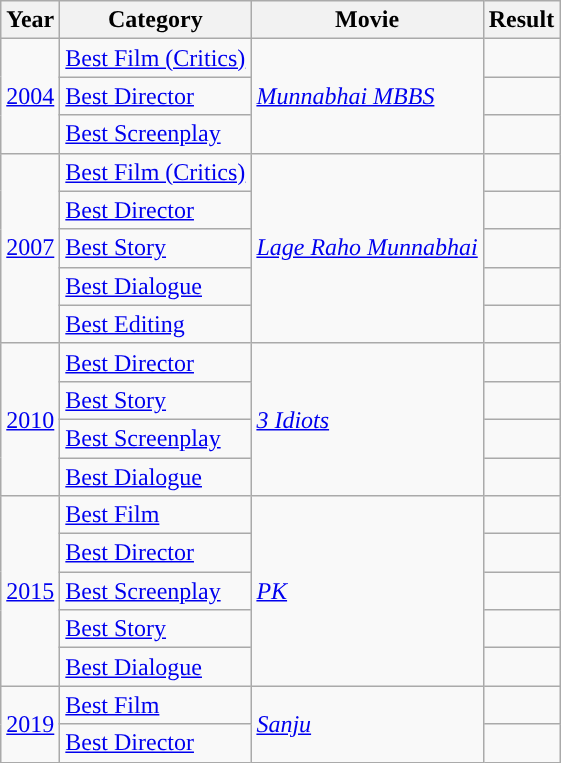<table class="wikitable">
<tr>
<th>Year</th>
<th>Category</th>
<th>Movie</th>
<th>Result</th>
</tr>
<tr>
<td rowspan="3"><a href='#'>2004<br></a></td>
<td><a href='#'>Best Film (Critics)</a></td>
<td rowspan="3"><em><a href='#'>Munnabhai MBBS</a></em></td>
<td></td>
</tr>
<tr>
<td><a href='#'>Best Director</a></td>
<td></td>
</tr>
<tr>
<td><a href='#'>Best Screenplay</a></td>
<td></td>
</tr>
<tr>
<td rowspan="5"><a href='#'>2007<br></a></td>
<td><a href='#'>Best Film (Critics)</a></td>
<td rowspan="5"><em><a href='#'>Lage Raho Munnabhai</a></em></td>
<td></td>
</tr>
<tr>
<td><a href='#'>Best Director</a></td>
<td></td>
</tr>
<tr>
<td><a href='#'>Best Story</a></td>
<td></td>
</tr>
<tr>
<td><a href='#'>Best Dialogue</a></td>
<td></td>
</tr>
<tr>
<td><a href='#'>Best Editing</a></td>
<td></td>
</tr>
<tr>
<td rowspan="4"><a href='#'>2010<br></a></td>
<td><a href='#'>Best Director</a></td>
<td rowspan="4"><em><a href='#'>3 Idiots</a></em></td>
<td></td>
</tr>
<tr>
<td><a href='#'>Best Story</a></td>
<td></td>
</tr>
<tr>
<td><a href='#'>Best Screenplay</a></td>
<td></td>
</tr>
<tr>
<td><a href='#'>Best Dialogue</a></td>
<td></td>
</tr>
<tr>
<td rowspan="5"><a href='#'>2015<br></a></td>
<td><a href='#'>Best Film</a></td>
<td rowspan="5"><em><a href='#'>PK</a></em></td>
<td></td>
</tr>
<tr>
<td><a href='#'> Best Director</a></td>
<td></td>
</tr>
<tr>
<td><a href='#'>Best Screenplay</a></td>
<td></td>
</tr>
<tr>
<td><a href='#'>Best Story</a></td>
<td></td>
</tr>
<tr>
<td><a href='#'>Best Dialogue</a></td>
<td></td>
</tr>
<tr>
<td rowspan="2"><a href='#'>2019<br></a></td>
<td><a href='#'>Best Film</a></td>
<td rowspan= "2"><em><a href='#'>Sanju</a></em></td>
<td></td>
</tr>
<tr>
<td><a href='#'>Best Director</a></td>
<td></td>
</tr>
</table>
